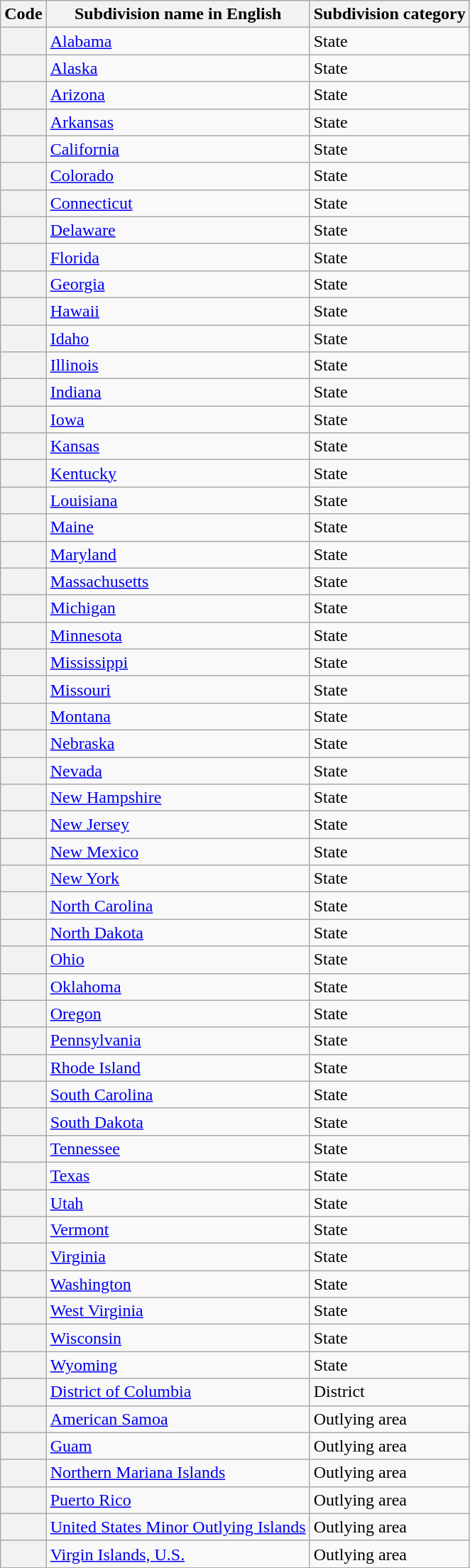<table class="wikitable sortable plainrowheaders">
<tr>
<th scope="col">Code</th>
<th scope="col">Subdivision name in English</th>
<th scope="col">Subdivision category</th>
</tr>
<tr>
<th scope="row"></th>
<td><a href='#'>Alabama</a></td>
<td>State</td>
</tr>
<tr>
<th scope="row"></th>
<td><a href='#'>Alaska</a></td>
<td>State</td>
</tr>
<tr>
<th scope="row"></th>
<td><a href='#'>Arizona</a></td>
<td>State</td>
</tr>
<tr>
<th scope="row"></th>
<td><a href='#'>Arkansas</a></td>
<td>State</td>
</tr>
<tr>
<th scope="row"></th>
<td><a href='#'>California</a></td>
<td>State</td>
</tr>
<tr>
<th scope="row"></th>
<td><a href='#'>Colorado</a></td>
<td>State</td>
</tr>
<tr>
<th scope="row"></th>
<td><a href='#'>Connecticut</a></td>
<td>State</td>
</tr>
<tr>
<th scope="row"></th>
<td><a href='#'>Delaware</a></td>
<td>State</td>
</tr>
<tr>
<th scope="row"></th>
<td><a href='#'>Florida</a></td>
<td>State</td>
</tr>
<tr>
<th scope="row"></th>
<td><a href='#'>Georgia</a></td>
<td>State</td>
</tr>
<tr>
<th scope="row"></th>
<td><a href='#'>Hawaii</a></td>
<td>State</td>
</tr>
<tr>
<th scope="row"></th>
<td><a href='#'>Idaho</a></td>
<td>State</td>
</tr>
<tr>
<th scope="row"></th>
<td><a href='#'>Illinois</a></td>
<td>State</td>
</tr>
<tr>
<th scope="row"></th>
<td><a href='#'>Indiana</a></td>
<td>State</td>
</tr>
<tr>
<th scope="row"></th>
<td><a href='#'>Iowa</a></td>
<td>State</td>
</tr>
<tr>
<th scope="row"></th>
<td><a href='#'>Kansas</a></td>
<td>State</td>
</tr>
<tr>
<th scope="row"></th>
<td><a href='#'>Kentucky</a></td>
<td>State</td>
</tr>
<tr>
<th scope="row"></th>
<td><a href='#'>Louisiana</a></td>
<td>State</td>
</tr>
<tr>
<th scope="row"></th>
<td><a href='#'>Maine</a></td>
<td>State</td>
</tr>
<tr>
<th scope="row"></th>
<td><a href='#'>Maryland</a></td>
<td>State</td>
</tr>
<tr>
<th scope="row"></th>
<td><a href='#'>Massachusetts</a></td>
<td>State</td>
</tr>
<tr>
<th scope="row"></th>
<td><a href='#'>Michigan</a></td>
<td>State</td>
</tr>
<tr>
<th scope="row"></th>
<td><a href='#'>Minnesota</a></td>
<td>State</td>
</tr>
<tr>
<th scope="row"></th>
<td><a href='#'>Mississippi</a></td>
<td>State</td>
</tr>
<tr>
<th scope="row"></th>
<td><a href='#'>Missouri</a></td>
<td>State</td>
</tr>
<tr>
<th scope="row"></th>
<td><a href='#'>Montana</a></td>
<td>State</td>
</tr>
<tr>
<th scope="row"></th>
<td><a href='#'>Nebraska</a></td>
<td>State</td>
</tr>
<tr>
<th scope="row"></th>
<td><a href='#'>Nevada</a></td>
<td>State</td>
</tr>
<tr>
<th scope="row"></th>
<td><a href='#'>New Hampshire</a></td>
<td>State</td>
</tr>
<tr>
<th scope="row"></th>
<td><a href='#'>New Jersey</a></td>
<td>State</td>
</tr>
<tr>
<th scope="row"></th>
<td><a href='#'>New Mexico</a></td>
<td>State</td>
</tr>
<tr>
<th scope="row"></th>
<td><a href='#'>New York</a></td>
<td>State</td>
</tr>
<tr>
<th scope="row"></th>
<td><a href='#'>North Carolina</a></td>
<td>State</td>
</tr>
<tr>
<th scope="row"></th>
<td><a href='#'>North Dakota</a></td>
<td>State</td>
</tr>
<tr>
<th scope="row"></th>
<td><a href='#'>Ohio</a></td>
<td>State</td>
</tr>
<tr>
<th scope="row"></th>
<td><a href='#'>Oklahoma</a></td>
<td>State</td>
</tr>
<tr>
<th scope="row"></th>
<td><a href='#'>Oregon</a></td>
<td>State</td>
</tr>
<tr>
<th scope="row"></th>
<td><a href='#'>Pennsylvania</a></td>
<td>State</td>
</tr>
<tr>
<th scope="row"></th>
<td><a href='#'>Rhode Island</a></td>
<td>State</td>
</tr>
<tr>
<th scope="row"></th>
<td><a href='#'>South Carolina</a></td>
<td>State</td>
</tr>
<tr>
<th scope="row"></th>
<td><a href='#'>South Dakota</a></td>
<td>State</td>
</tr>
<tr>
<th scope="row"></th>
<td><a href='#'>Tennessee</a></td>
<td>State</td>
</tr>
<tr>
<th scope="row"></th>
<td><a href='#'>Texas</a></td>
<td>State</td>
</tr>
<tr>
<th scope="row"></th>
<td><a href='#'>Utah</a></td>
<td>State</td>
</tr>
<tr>
<th scope="row"></th>
<td><a href='#'>Vermont</a></td>
<td>State</td>
</tr>
<tr>
<th scope="row"></th>
<td><a href='#'>Virginia</a></td>
<td>State</td>
</tr>
<tr>
<th scope="row"></th>
<td><a href='#'>Washington</a></td>
<td>State</td>
</tr>
<tr>
<th scope="row"></th>
<td><a href='#'>West Virginia</a></td>
<td>State</td>
</tr>
<tr>
<th scope="row"></th>
<td><a href='#'>Wisconsin</a></td>
<td>State</td>
</tr>
<tr>
<th scope="row"></th>
<td><a href='#'>Wyoming</a></td>
<td>State</td>
</tr>
<tr>
<th scope="row"></th>
<td><a href='#'>District of Columbia</a></td>
<td>District</td>
</tr>
<tr>
<th scope="row"></th>
<td><a href='#'>American Samoa</a></td>
<td>Outlying area</td>
</tr>
<tr>
<th scope="row"></th>
<td><a href='#'>Guam</a></td>
<td>Outlying area</td>
</tr>
<tr>
<th scope="row"></th>
<td><a href='#'>Northern Mariana Islands</a></td>
<td>Outlying area</td>
</tr>
<tr>
<th scope="row"></th>
<td><a href='#'>Puerto Rico</a></td>
<td>Outlying area</td>
</tr>
<tr>
<th scope="row"></th>
<td><a href='#'>United States Minor Outlying Islands</a></td>
<td>Outlying area</td>
</tr>
<tr>
<th scope="row"></th>
<td><a href='#'>Virgin Islands, U.S.</a></td>
<td>Outlying area</td>
</tr>
</table>
